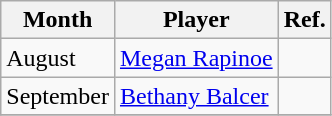<table class=wikitable>
<tr>
<th>Month</th>
<th>Player</th>
<th>Ref.</th>
</tr>
<tr>
<td>August</td>
<td> <a href='#'>Megan Rapinoe</a></td>
<td></td>
</tr>
<tr>
<td>September</td>
<td> <a href='#'>Bethany Balcer</a></td>
<td></td>
</tr>
<tr>
</tr>
</table>
